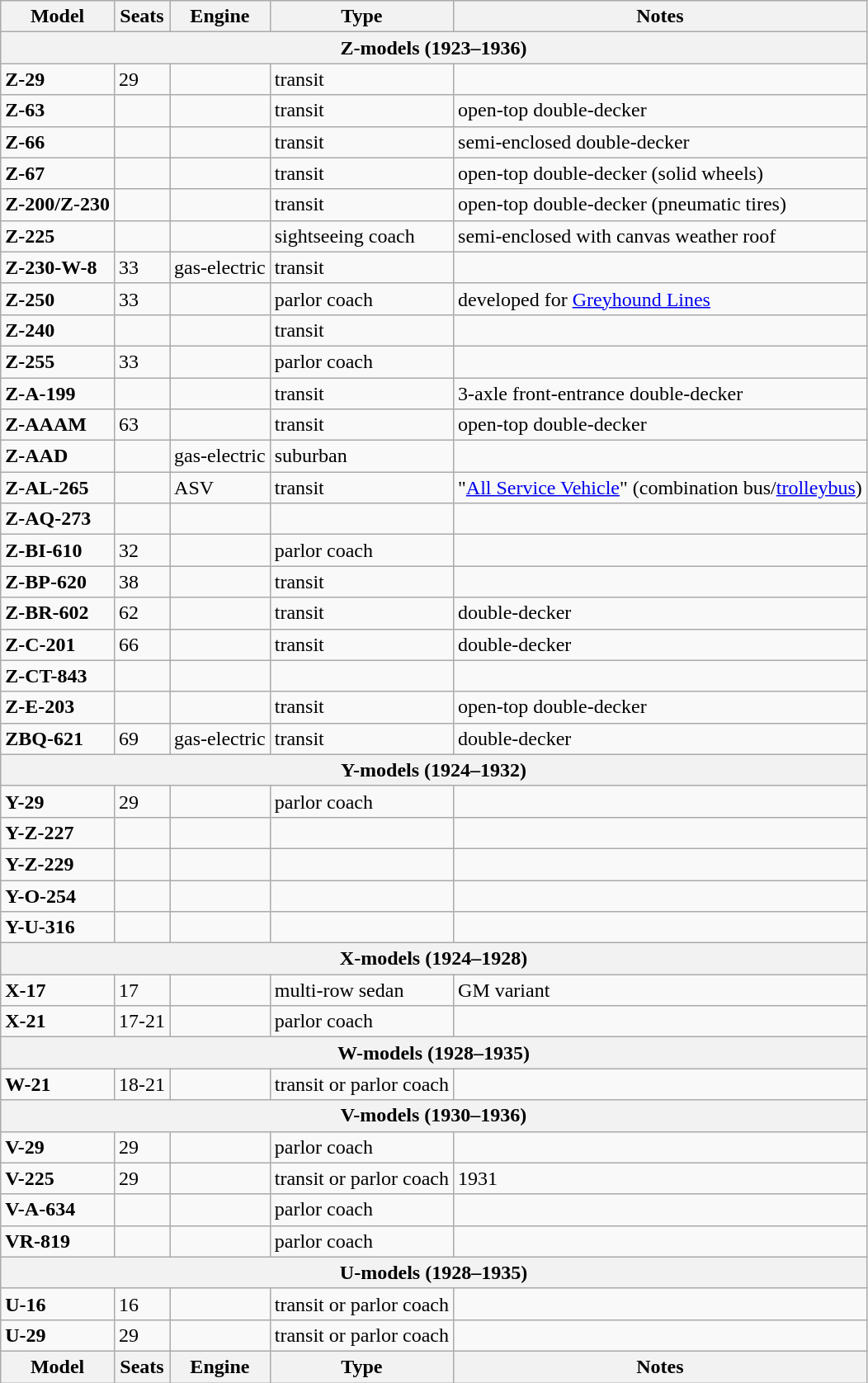<table class="wikitable">
<tr>
<th>Model</th>
<th>Seats</th>
<th>Engine</th>
<th>Type</th>
<th>Notes</th>
</tr>
<tr>
<th colspan=5>Z-models (1923–1936)</th>
</tr>
<tr>
<td><strong>Z-29</strong></td>
<td>29</td>
<td></td>
<td>transit</td>
<td></td>
</tr>
<tr>
<td><strong>Z-63</strong></td>
<td></td>
<td></td>
<td>transit</td>
<td>open-top double-decker</td>
</tr>
<tr>
<td><strong>Z-66</strong></td>
<td></td>
<td></td>
<td>transit</td>
<td>semi-enclosed double-decker </td>
</tr>
<tr>
<td><strong>Z-67</strong></td>
<td></td>
<td></td>
<td>transit</td>
<td>open-top double-decker (solid wheels) </td>
</tr>
<tr>
<td><strong>Z-200/Z-230</strong></td>
<td></td>
<td></td>
<td>transit</td>
<td>open-top double-decker (pneumatic tires)  </td>
</tr>
<tr>
<td><strong>Z-225</strong></td>
<td></td>
<td></td>
<td>sightseeing coach</td>
<td>semi-enclosed with canvas weather roof</td>
</tr>
<tr>
<td><strong>Z-230-W-8</strong></td>
<td>33</td>
<td>gas-electric</td>
<td>transit</td>
<td></td>
</tr>
<tr>
<td><strong>Z-250</strong></td>
<td>33</td>
<td></td>
<td>parlor coach</td>
<td>developed for <a href='#'>Greyhound Lines</a> </td>
</tr>
<tr>
<td><strong>Z-240</strong></td>
<td></td>
<td></td>
<td>transit</td>
<td></td>
</tr>
<tr>
<td><strong>Z-255</strong></td>
<td>33</td>
<td></td>
<td>parlor coach</td>
<td></td>
</tr>
<tr>
<td><strong>Z-A-199</strong></td>
<td></td>
<td></td>
<td>transit</td>
<td>3-axle front-entrance double-decker</td>
</tr>
<tr>
<td><strong>Z-AAAM</strong></td>
<td>63</td>
<td></td>
<td>transit</td>
<td>open-top double-decker</td>
</tr>
<tr>
<td><strong>Z-AAD</strong></td>
<td></td>
<td>gas-electric</td>
<td>suburban</td>
<td></td>
</tr>
<tr>
<td><strong>Z-AL-265</strong></td>
<td></td>
<td>ASV</td>
<td>transit</td>
<td>"<a href='#'>All Service Vehicle</a>" (combination bus/<a href='#'>trolleybus</a>)</td>
</tr>
<tr>
<td><strong>Z-AQ-273</strong></td>
<td></td>
<td></td>
<td></td>
<td></td>
</tr>
<tr>
<td><strong>Z-BI-610</strong></td>
<td>32</td>
<td></td>
<td>parlor coach</td>
<td></td>
</tr>
<tr>
<td><strong>Z-BP-620</strong></td>
<td>38</td>
<td></td>
<td>transit</td>
<td></td>
</tr>
<tr>
<td><strong>Z-BR-602</strong></td>
<td>62</td>
<td></td>
<td>transit</td>
<td>double-decker</td>
</tr>
<tr>
<td><strong>Z-C-201</strong></td>
<td>66</td>
<td></td>
<td>transit</td>
<td>double-decker</td>
</tr>
<tr>
<td><strong>Z-CT-843</strong></td>
<td></td>
<td></td>
<td></td>
<td></td>
</tr>
<tr>
<td><strong>Z-E-203</strong></td>
<td></td>
<td></td>
<td>transit</td>
<td>open-top double-decker</td>
</tr>
<tr>
<td><strong>ZBQ-621</strong></td>
<td>69</td>
<td>gas-electric</td>
<td>transit</td>
<td>double-decker</td>
</tr>
<tr>
<th colspan=5>Y-models (1924–1932)</th>
</tr>
<tr>
<td><strong>Y-29</strong></td>
<td>29</td>
<td></td>
<td>parlor coach</td>
<td></td>
</tr>
<tr>
<td><strong>Y-Z-227</strong></td>
<td></td>
<td></td>
<td></td>
<td></td>
</tr>
<tr>
<td><strong>Y-Z-229</strong></td>
<td></td>
<td></td>
<td></td>
<td></td>
</tr>
<tr>
<td><strong>Y-O-254</strong></td>
<td></td>
<td></td>
<td></td>
<td></td>
</tr>
<tr>
<td><strong>Y-U-316</strong></td>
<td></td>
<td></td>
<td></td>
<td></td>
</tr>
<tr>
<th colspan=5>X-models (1924–1928)</th>
</tr>
<tr>
<td><strong>X-17</strong></td>
<td>17</td>
<td></td>
<td>multi-row sedan</td>
<td>GM variant </td>
</tr>
<tr>
<td><strong>X-21</strong></td>
<td>17-21</td>
<td></td>
<td>parlor coach</td>
<td></td>
</tr>
<tr>
<th colspan=5>W-models (1928–1935)</th>
</tr>
<tr>
<td><strong>W-21</strong></td>
<td>18-21</td>
<td></td>
<td>transit or parlor coach</td>
<td></td>
</tr>
<tr>
<th colspan=5>V-models (1930–1936)</th>
</tr>
<tr>
<td><strong>V-29</strong></td>
<td>29</td>
<td></td>
<td>parlor coach</td>
<td></td>
</tr>
<tr>
<td><strong>V-225</strong></td>
<td>29</td>
<td></td>
<td>transit or parlor coach</td>
<td>1931 </td>
</tr>
<tr>
<td><strong>V-A-634</strong></td>
<td></td>
<td></td>
<td>parlor coach</td>
<td></td>
</tr>
<tr>
<td><strong>VR-819</strong></td>
<td></td>
<td></td>
<td>parlor coach</td>
<td></td>
</tr>
<tr>
<th colspan=5>U-models (1928–1935)</th>
</tr>
<tr>
<td><strong>U-16</strong></td>
<td>16</td>
<td></td>
<td>transit or parlor coach</td>
<td></td>
</tr>
<tr>
<td><strong>U-29</strong></td>
<td>29</td>
<td></td>
<td>transit or parlor coach</td>
<td></td>
</tr>
<tr>
<th>Model</th>
<th>Seats</th>
<th>Engine</th>
<th>Type</th>
<th>Notes</th>
</tr>
</table>
